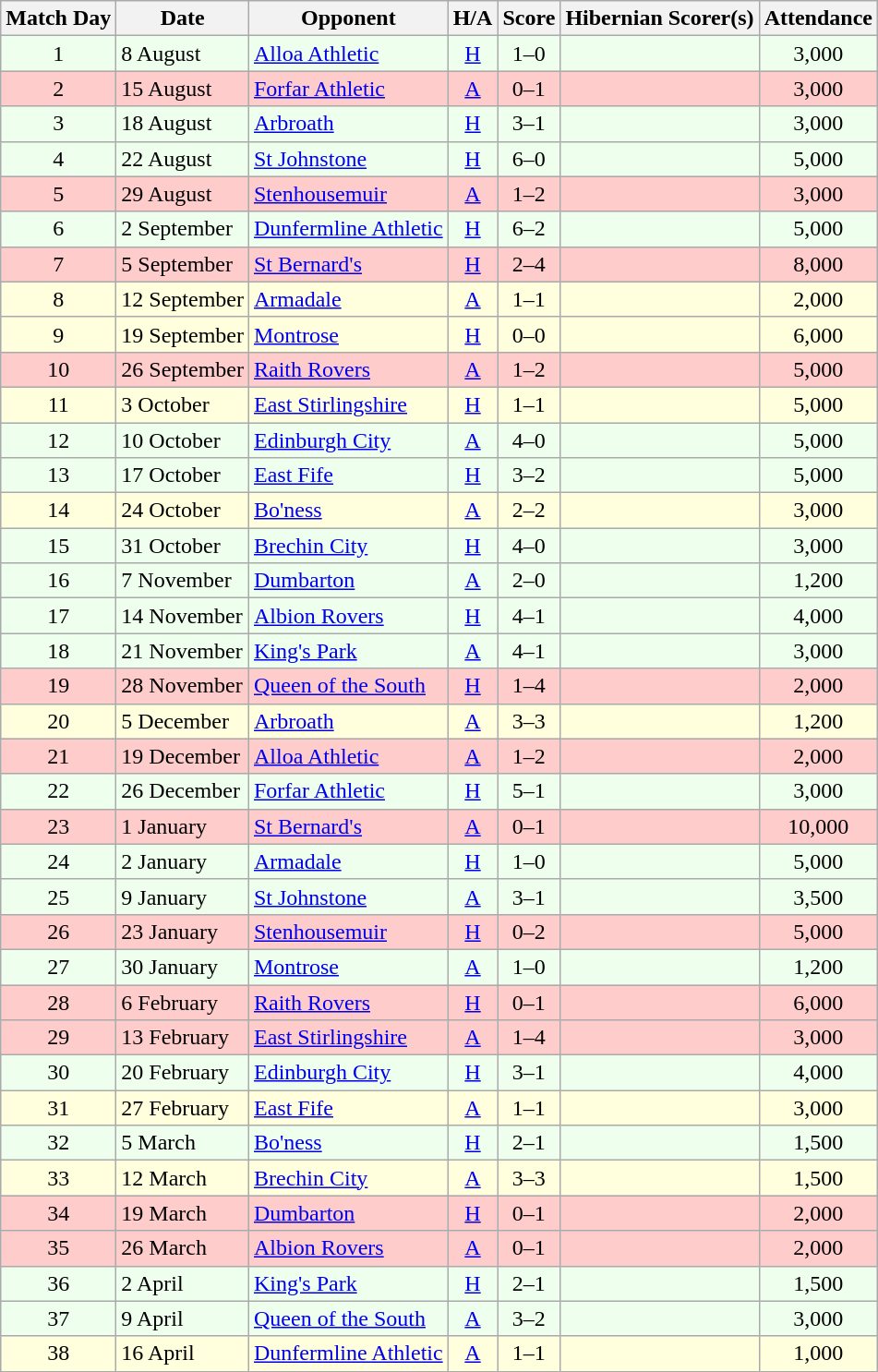<table class="wikitable" style="text-align:center">
<tr>
<th>Match Day</th>
<th>Date</th>
<th>Opponent</th>
<th>H/A</th>
<th>Score</th>
<th>Hibernian Scorer(s)</th>
<th>Attendance</th>
</tr>
<tr bgcolor=#EEFFEE>
<td>1</td>
<td align=left>8 August</td>
<td align=left><a href='#'>Alloa Athletic</a></td>
<td><a href='#'>H</a></td>
<td>1–0</td>
<td align=left></td>
<td>3,000</td>
</tr>
<tr bgcolor=#FFCCCC>
<td>2</td>
<td align=left>15 August</td>
<td align=left><a href='#'>Forfar Athletic</a></td>
<td><a href='#'>A</a></td>
<td>0–1</td>
<td align=left></td>
<td>3,000</td>
</tr>
<tr bgcolor=#EEFFEE>
<td>3</td>
<td align=left>18 August</td>
<td align=left><a href='#'>Arbroath</a></td>
<td><a href='#'>H</a></td>
<td>3–1</td>
<td align=left></td>
<td>3,000</td>
</tr>
<tr bgcolor=#EEFFEE>
<td>4</td>
<td align=left>22 August</td>
<td align=left><a href='#'>St Johnstone</a></td>
<td><a href='#'>H</a></td>
<td>6–0</td>
<td align=left></td>
<td>5,000</td>
</tr>
<tr bgcolor=#FFCCCC>
<td>5</td>
<td align=left>29 August</td>
<td align=left><a href='#'>Stenhousemuir</a></td>
<td><a href='#'>A</a></td>
<td>1–2</td>
<td align=left></td>
<td>3,000</td>
</tr>
<tr bgcolor=#EEFFEE>
<td>6</td>
<td align=left>2 September</td>
<td align=left><a href='#'>Dunfermline Athletic</a></td>
<td><a href='#'>H</a></td>
<td>6–2</td>
<td align=left></td>
<td>5,000</td>
</tr>
<tr bgcolor=#FFCCCC>
<td>7</td>
<td align=left>5 September</td>
<td align=left><a href='#'>St Bernard's</a></td>
<td><a href='#'>H</a></td>
<td>2–4</td>
<td align=left></td>
<td>8,000</td>
</tr>
<tr bgcolor=#FFFFDD>
<td>8</td>
<td align=left>12 September</td>
<td align=left><a href='#'>Armadale</a></td>
<td><a href='#'>A</a></td>
<td>1–1</td>
<td align=left></td>
<td>2,000</td>
</tr>
<tr bgcolor=#FFFFDD>
<td>9</td>
<td align=left>19 September</td>
<td align=left><a href='#'>Montrose</a></td>
<td><a href='#'>H</a></td>
<td>0–0</td>
<td align=left></td>
<td>6,000</td>
</tr>
<tr bgcolor=#FFCCCC>
<td>10</td>
<td align=left>26 September</td>
<td align=left><a href='#'>Raith Rovers</a></td>
<td><a href='#'>A</a></td>
<td>1–2</td>
<td align=left></td>
<td>5,000</td>
</tr>
<tr bgcolor=#FFFFDD>
<td>11</td>
<td align=left>3 October</td>
<td align=left><a href='#'>East Stirlingshire</a></td>
<td><a href='#'>H</a></td>
<td>1–1</td>
<td align=left></td>
<td>5,000</td>
</tr>
<tr bgcolor=#EEFFEE>
<td>12</td>
<td align=left>10 October</td>
<td align=left><a href='#'>Edinburgh City</a></td>
<td><a href='#'>A</a></td>
<td>4–0</td>
<td align=left></td>
<td>5,000</td>
</tr>
<tr bgcolor=#EEFFEE>
<td>13</td>
<td align=left>17 October</td>
<td align=left><a href='#'>East Fife</a></td>
<td><a href='#'>H</a></td>
<td>3–2</td>
<td align=left></td>
<td>5,000</td>
</tr>
<tr bgcolor=#FFFFDD>
<td>14</td>
<td align=left>24 October</td>
<td align=left><a href='#'>Bo'ness</a></td>
<td><a href='#'>A</a></td>
<td>2–2</td>
<td align=left></td>
<td>3,000</td>
</tr>
<tr bgcolor=#EEFFEE>
<td>15</td>
<td align=left>31 October</td>
<td align=left><a href='#'>Brechin City</a></td>
<td><a href='#'>H</a></td>
<td>4–0</td>
<td align=left></td>
<td>3,000</td>
</tr>
<tr bgcolor=#EEFFEE>
<td>16</td>
<td align=left>7 November</td>
<td align=left><a href='#'>Dumbarton</a></td>
<td><a href='#'>A</a></td>
<td>2–0</td>
<td align=left></td>
<td>1,200</td>
</tr>
<tr bgcolor=#EEFFEE>
<td>17</td>
<td align=left>14 November</td>
<td align=left><a href='#'>Albion Rovers</a></td>
<td><a href='#'>H</a></td>
<td>4–1</td>
<td align=left></td>
<td>4,000</td>
</tr>
<tr bgcolor=#EEFFEE>
<td>18</td>
<td align=left>21 November</td>
<td align=left><a href='#'>King's Park</a></td>
<td><a href='#'>A</a></td>
<td>4–1</td>
<td align=left></td>
<td>3,000</td>
</tr>
<tr bgcolor=#FFCCCC>
<td>19</td>
<td align=left>28 November</td>
<td align=left><a href='#'>Queen of the South</a></td>
<td><a href='#'>H</a></td>
<td>1–4</td>
<td align=left></td>
<td>2,000</td>
</tr>
<tr bgcolor=#FFFFDD>
<td>20</td>
<td align=left>5 December</td>
<td align=left><a href='#'>Arbroath</a></td>
<td><a href='#'>A</a></td>
<td>3–3</td>
<td align=left></td>
<td>1,200</td>
</tr>
<tr bgcolor=#FFCCCC>
<td>21</td>
<td align=left>19 December</td>
<td align=left><a href='#'>Alloa Athletic</a></td>
<td><a href='#'>A</a></td>
<td>1–2</td>
<td align=left></td>
<td>2,000</td>
</tr>
<tr bgcolor=#EEFFEE>
<td>22</td>
<td align=left>26 December</td>
<td align=left><a href='#'>Forfar Athletic</a></td>
<td><a href='#'>H</a></td>
<td>5–1</td>
<td align=left></td>
<td>3,000</td>
</tr>
<tr bgcolor=#FFCCCC>
<td>23</td>
<td align=left>1 January</td>
<td align=left><a href='#'>St Bernard's</a></td>
<td><a href='#'>A</a></td>
<td>0–1</td>
<td align=left></td>
<td>10,000</td>
</tr>
<tr bgcolor=#EEFFEE>
<td>24</td>
<td align=left>2 January</td>
<td align=left><a href='#'>Armadale</a></td>
<td><a href='#'>H</a></td>
<td>1–0</td>
<td align=left></td>
<td>5,000</td>
</tr>
<tr bgcolor=#EEFFEE>
<td>25</td>
<td align=left>9 January</td>
<td align=left><a href='#'>St Johnstone</a></td>
<td><a href='#'>A</a></td>
<td>3–1</td>
<td align=left></td>
<td>3,500</td>
</tr>
<tr bgcolor=#FFCCCC>
<td>26</td>
<td align=left>23 January</td>
<td align=left><a href='#'>Stenhousemuir</a></td>
<td><a href='#'>H</a></td>
<td>0–2</td>
<td align=left></td>
<td>5,000</td>
</tr>
<tr bgcolor=#EEFFEE>
<td>27</td>
<td align=left>30 January</td>
<td align=left><a href='#'>Montrose</a></td>
<td><a href='#'>A</a></td>
<td>1–0</td>
<td align=left></td>
<td>1,200</td>
</tr>
<tr bgcolor=#FFCCCC>
<td>28</td>
<td align=left>6 February</td>
<td align=left><a href='#'>Raith Rovers</a></td>
<td><a href='#'>H</a></td>
<td>0–1</td>
<td align=left></td>
<td>6,000</td>
</tr>
<tr bgcolor=#FFCCCC>
<td>29</td>
<td align=left>13 February</td>
<td align=left><a href='#'>East Stirlingshire</a></td>
<td><a href='#'>A</a></td>
<td>1–4</td>
<td align=left></td>
<td>3,000</td>
</tr>
<tr bgcolor=#EEFFEE>
<td>30</td>
<td align=left>20 February</td>
<td align=left><a href='#'>Edinburgh City</a></td>
<td><a href='#'>H</a></td>
<td>3–1</td>
<td align=left></td>
<td>4,000</td>
</tr>
<tr bgcolor=#FFFFDD>
<td>31</td>
<td align=left>27 February</td>
<td align=left><a href='#'>East Fife</a></td>
<td><a href='#'>A</a></td>
<td>1–1</td>
<td align=left></td>
<td>3,000</td>
</tr>
<tr bgcolor=#EEFFEE>
<td>32</td>
<td align=left>5 March</td>
<td align=left><a href='#'>Bo'ness</a></td>
<td><a href='#'>H</a></td>
<td>2–1</td>
<td align=left></td>
<td>1,500</td>
</tr>
<tr bgcolor=#FFFFDD>
<td>33</td>
<td align=left>12 March</td>
<td align=left><a href='#'>Brechin City</a></td>
<td><a href='#'>A</a></td>
<td>3–3</td>
<td align=left></td>
<td>1,500</td>
</tr>
<tr bgcolor=#FFCCCC>
<td>34</td>
<td align=left>19 March</td>
<td align=left><a href='#'>Dumbarton</a></td>
<td><a href='#'>H</a></td>
<td>0–1</td>
<td align=left></td>
<td>2,000</td>
</tr>
<tr bgcolor=#FFCCCC>
<td>35</td>
<td align=left>26 March</td>
<td align=left><a href='#'>Albion Rovers</a></td>
<td><a href='#'>A</a></td>
<td>0–1</td>
<td align=left></td>
<td>2,000</td>
</tr>
<tr bgcolor=#EEFFEE>
<td>36</td>
<td align=left>2 April</td>
<td align=left><a href='#'>King's Park</a></td>
<td><a href='#'>H</a></td>
<td>2–1</td>
<td align=left></td>
<td>1,500</td>
</tr>
<tr bgcolor=#EEFFEE>
<td>37</td>
<td align=left>9 April</td>
<td align=left><a href='#'>Queen of the South</a></td>
<td><a href='#'>A</a></td>
<td>3–2</td>
<td align=left></td>
<td>3,000</td>
</tr>
<tr bgcolor=#FFFFDD>
<td>38</td>
<td align=left>16 April</td>
<td align=left><a href='#'>Dunfermline Athletic</a></td>
<td><a href='#'>A</a></td>
<td>1–1</td>
<td align=left></td>
<td>1,000</td>
</tr>
</table>
